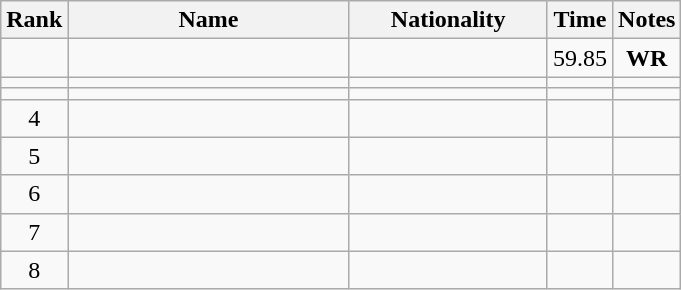<table class="wikitable sortable" style="text-align:center">
<tr>
<th>Rank</th>
<th style="width:180px">Name</th>
<th style="width:125px">Nationality</th>
<th>Time</th>
<th>Notes</th>
</tr>
<tr>
<td></td>
<td style="text-align:left;"></td>
<td style="text-align:left;"></td>
<td>59.85</td>
<td><strong>WR</strong></td>
</tr>
<tr>
<td></td>
<td style="text-align:left;"></td>
<td style="text-align:left;"></td>
<td></td>
<td></td>
</tr>
<tr>
<td></td>
<td style="text-align:left;"></td>
<td style="text-align:left;"></td>
<td></td>
<td></td>
</tr>
<tr>
<td>4</td>
<td style="text-align:left;"></td>
<td style="text-align:left;"></td>
<td></td>
<td></td>
</tr>
<tr>
<td>5</td>
<td style="text-align:left;"></td>
<td style="text-align:left;"></td>
<td></td>
<td></td>
</tr>
<tr>
<td>6</td>
<td style="text-align:left;"></td>
<td style="text-align:left;"></td>
<td></td>
<td></td>
</tr>
<tr>
<td>7</td>
<td style="text-align:left;"></td>
<td style="text-align:left;"></td>
<td></td>
<td></td>
</tr>
<tr>
<td>8</td>
<td style="text-align:left;"></td>
<td style="text-align:left;"></td>
<td></td>
<td></td>
</tr>
</table>
